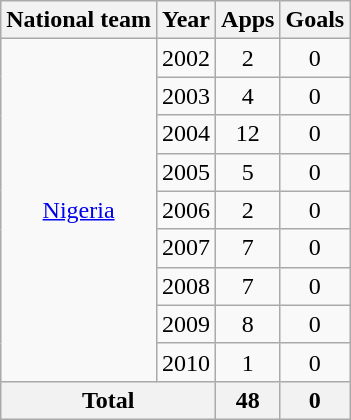<table class=wikitable style="text-align: center">
<tr>
<th>National team</th>
<th>Year</th>
<th>Apps</th>
<th>Goals</th>
</tr>
<tr>
<td rowspan=9><a href='#'>Nigeria</a></td>
<td>2002</td>
<td>2</td>
<td>0</td>
</tr>
<tr>
<td>2003</td>
<td>4</td>
<td>0</td>
</tr>
<tr>
<td>2004</td>
<td>12</td>
<td>0</td>
</tr>
<tr>
<td>2005</td>
<td>5</td>
<td>0</td>
</tr>
<tr>
<td>2006</td>
<td>2</td>
<td>0</td>
</tr>
<tr>
<td>2007</td>
<td>7</td>
<td>0</td>
</tr>
<tr>
<td>2008</td>
<td>7</td>
<td>0</td>
</tr>
<tr>
<td>2009</td>
<td>8</td>
<td>0</td>
</tr>
<tr>
<td>2010</td>
<td>1</td>
<td>0</td>
</tr>
<tr>
<th colspan=2>Total</th>
<th>48</th>
<th>0</th>
</tr>
</table>
